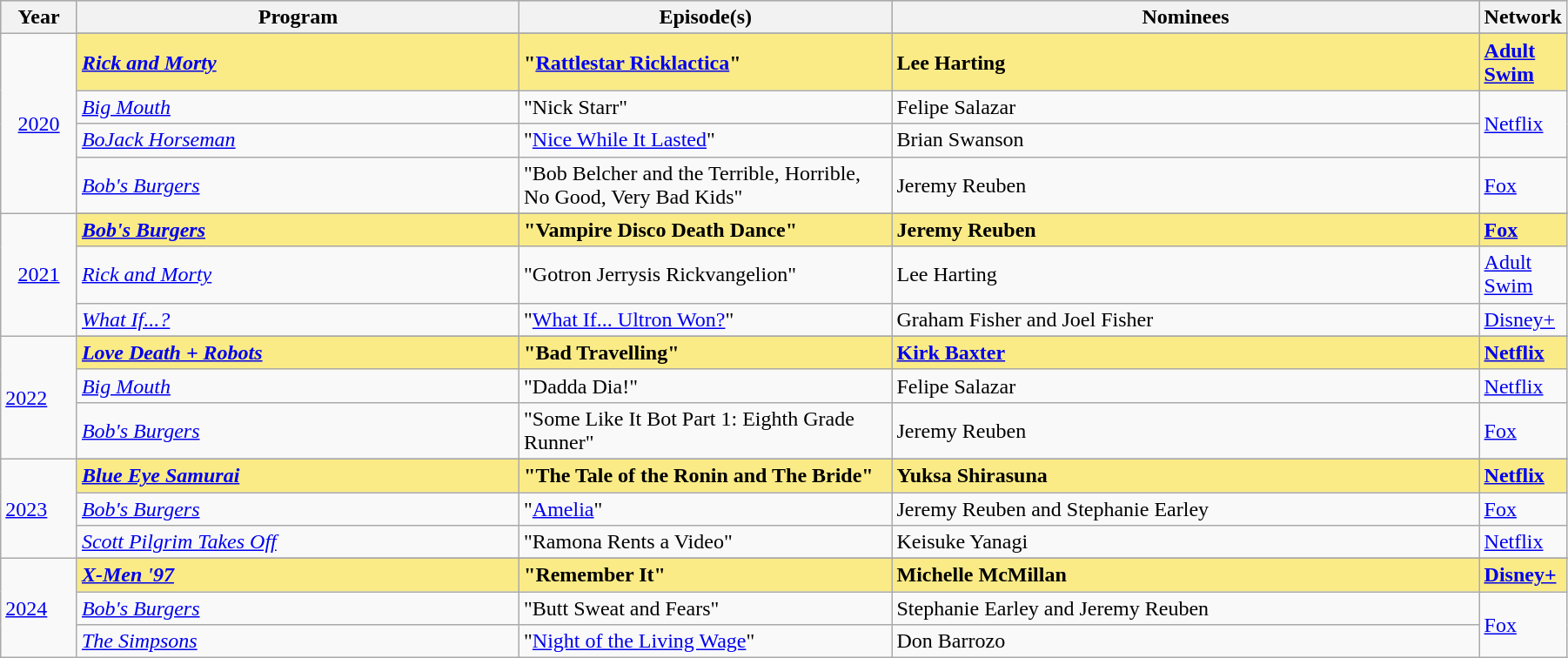<table class="wikitable" style="width:95%">
<tr bgcolor="#bebebe">
<th width="5%">Year</th>
<th width="30%">Program</th>
<th width="25%">Episode(s)</th>
<th width="40%">Nominees</th>
<th width="10%">Network</th>
</tr>
<tr>
<td rowspan=5 style="text-align:center"><a href='#'>2020</a><br></td>
</tr>
<tr style="background:#FAEB86">
<td><strong><em><a href='#'>Rick and Morty</a></em></strong></td>
<td><strong>"<a href='#'>Rattlestar Ricklactica</a>"</strong></td>
<td><strong>Lee Harting</strong></td>
<td><strong><a href='#'>Adult Swim</a></strong></td>
</tr>
<tr>
<td><em><a href='#'>Big Mouth</a></em></td>
<td>"Nick Starr"</td>
<td>Felipe Salazar</td>
<td rowspan="2"><a href='#'>Netflix</a></td>
</tr>
<tr>
<td><em><a href='#'>BoJack Horseman</a></em></td>
<td>"<a href='#'>Nice While It Lasted</a>"</td>
<td>Brian Swanson</td>
</tr>
<tr>
<td><em><a href='#'>Bob's Burgers</a></em></td>
<td>"Bob Belcher and the Terrible, Horrible, No Good, Very Bad Kids"</td>
<td>Jeremy Reuben</td>
<td><a href='#'>Fox</a></td>
</tr>
<tr>
<td rowspan="4" style="text-align:center;"><a href='#'>2021</a><br> </td>
</tr>
<tr style="background:#FAEB86;">
<td><strong><em><a href='#'>Bob's Burgers</a></em></strong></td>
<td><strong>"Vampire Disco Death Dance"</strong></td>
<td><strong>Jeremy Reuben</strong></td>
<td><strong><a href='#'>Fox</a></strong></td>
</tr>
<tr>
<td><em><a href='#'>Rick and Morty</a></em></td>
<td>"Gotron Jerrysis Rickvangelion"</td>
<td>Lee Harting</td>
<td><a href='#'>Adult Swim</a></td>
</tr>
<tr>
<td><em><a href='#'>What If...?</a></em></td>
<td>"<a href='#'>What If... Ultron Won?</a>"</td>
<td>Graham Fisher and Joel Fisher</td>
<td><a href='#'>Disney+</a></td>
</tr>
<tr>
<td rowspan="4" style text-align:center;"><a href='#'>2022</a></td>
</tr>
<tr style="background:#FAEB86;">
<td><strong><em><a href='#'>Love Death + Robots</a></em></strong></td>
<td><strong>"Bad Travelling"</strong></td>
<td><strong><a href='#'>Kirk Baxter</a></strong></td>
<td><strong><a href='#'>Netflix</a></strong></td>
</tr>
<tr>
<td><em><a href='#'>Big Mouth</a></em></td>
<td>"Dadda Dia!"</td>
<td>Felipe Salazar</td>
<td><a href='#'>Netflix</a></td>
</tr>
<tr>
<td><em><a href='#'>Bob's Burgers</a></em></td>
<td>"Some Like It Bot Part 1: Eighth Grade Runner"</td>
<td>Jeremy Reuben</td>
<td><a href='#'>Fox</a></td>
</tr>
<tr>
<td rowspan="4" style text-align:center;"><a href='#'>2023</a></td>
</tr>
<tr style="background:#FAEB86;">
<td><strong><em><a href='#'>Blue Eye Samurai</a></em></strong></td>
<td><strong>"The Tale of the Ronin and The Bride"</strong></td>
<td><strong>Yuksa Shirasuna</strong></td>
<td><strong><a href='#'>Netflix</a></strong></td>
</tr>
<tr>
<td><em><a href='#'>Bob's Burgers</a></em></td>
<td>"<a href='#'>Amelia</a>"</td>
<td>Jeremy Reuben and Stephanie Earley</td>
<td><a href='#'>Fox</a></td>
</tr>
<tr>
<td><em><a href='#'>Scott Pilgrim Takes Off</a></em></td>
<td>"Ramona Rents a Video"</td>
<td>Keisuke Yanagi</td>
<td><a href='#'>Netflix</a></td>
</tr>
<tr>
<td rowspan="4" style text-align:center;"><a href='#'>2024</a><br></td>
</tr>
<tr style="background:#FAEB86;">
<td><strong><em><a href='#'>X-Men '97</a></em></strong></td>
<td><strong>"Remember It"</strong></td>
<td><strong>Michelle McMillan</strong></td>
<td><strong><a href='#'>Disney+</a></strong></td>
</tr>
<tr>
<td><em><a href='#'>Bob's Burgers</a></em></td>
<td>"Butt Sweat and Fears"</td>
<td>Stephanie Earley and Jeremy Reuben</td>
<td rowspan="2"><a href='#'>Fox</a></td>
</tr>
<tr>
<td><em><a href='#'>The Simpsons</a></em></td>
<td>"<a href='#'>Night of the Living Wage</a>"</td>
<td>Don Barrozo</td>
</tr>
</table>
